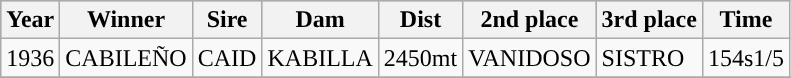<table class = "sortable wikitable">
<tr style="background:#7d7; text-align:center;">
<th>Year</th>
<th>Winner</th>
<th>Sire</th>
<th>Dam</th>
<th style="white-space:nowrap">Dist</th>
<th>2nd place</th>
<th>3rd place</th>
<th>Time</th>
</tr>
<tr>
<td>1936</td>
<td>CABILEÑO</td>
<td>CAID</td>
<td>KABILLA</td>
<td>2450mt</td>
<td>VANIDOSO</td>
<td>SISTRO</td>
<td>154s1/5</td>
</tr>
<tr>
</tr>
</table>
